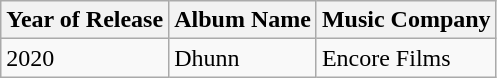<table class="wikitable" border="1">
<tr>
<th>Year of Release</th>
<th>Album Name</th>
<th>Music Company</th>
</tr>
<tr>
<td>2020</td>
<td>Dhunn</td>
<td>Encore Films</td>
</tr>
</table>
